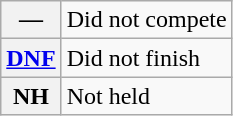<table class="wikitable">
<tr>
<th scope="row">—</th>
<td>Did not compete</td>
</tr>
<tr>
<th scope="row"><a href='#'>DNF</a></th>
<td>Did not finish</td>
</tr>
<tr>
<th scope="row">NH</th>
<td>Not held</td>
</tr>
</table>
